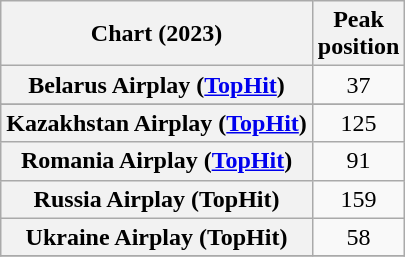<table class="wikitable sortable plainrowheaders" style="text-align:center">
<tr>
<th scope="col">Chart (2023)</th>
<th scope="col">Peak<br>position</th>
</tr>
<tr>
<th scope="row">Belarus Airplay (<a href='#'>TopHit</a>)</th>
<td>37</td>
</tr>
<tr>
</tr>
<tr>
<th scope="row">Kazakhstan Airplay (<a href='#'>TopHit</a>)</th>
<td>125</td>
</tr>
<tr>
<th scope="row">Romania Airplay (<a href='#'>TopHit</a>)</th>
<td>91</td>
</tr>
<tr>
<th scope="row">Russia Airplay (TopHit)</th>
<td>159</td>
</tr>
<tr>
<th scope="row">Ukraine Airplay (TopHit)</th>
<td>58</td>
</tr>
<tr>
</tr>
</table>
